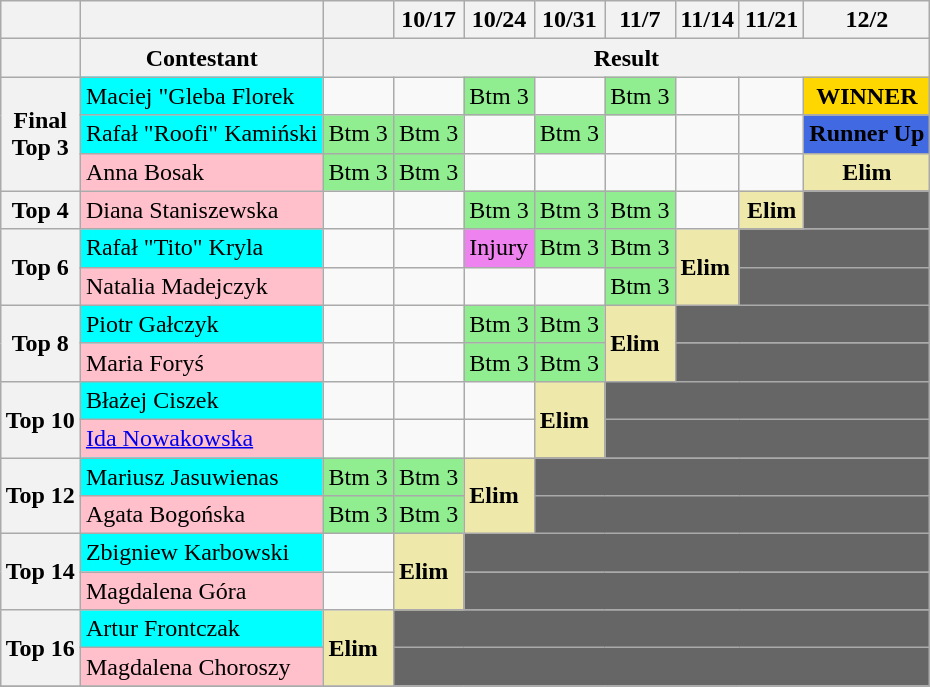<table class="wikitable" style="margin:1em auto;">
<tr>
<th></th>
<th></th>
<th></th>
<th>10/17</th>
<th>10/24</th>
<th>10/31</th>
<th>11/7</th>
<th>11/14</th>
<th>11/21</th>
<th>12/2</th>
</tr>
<tr>
<th></th>
<th>Contestant</th>
<th colspan="8" align="center">Result</th>
</tr>
<tr>
<th rowspan="3">Final<br>Top 3</th>
<td bgcolor="cyan">Maciej "Gleba Florek</td>
<td></td>
<td></td>
<td style="background:lightgreen;">Btm 3</td>
<td></td>
<td style="background:lightgreen;">Btm 3</td>
<td></td>
<td></td>
<td bgcolor="gold" align="center"><strong>WINNER</strong></td>
</tr>
<tr>
<td bgcolor="cyan">Rafał "Roofi" Kamiński</td>
<td style="background:lightgreen;">Btm 3</td>
<td style="background:lightgreen;">Btm 3</td>
<td></td>
<td style="background:lightgreen;">Btm 3</td>
<td></td>
<td></td>
<td></td>
<td bgcolor="royalblue" align="center"><strong>Runner Up</strong></td>
</tr>
<tr>
<td bgcolor="pink">Anna Bosak</td>
<td style="background:lightgreen;">Btm 3</td>
<td style="background:lightgreen;">Btm 3</td>
<td></td>
<td></td>
<td></td>
<td></td>
<td></td>
<td bgcolor="palegoldenrod" align="center"><strong>Elim</strong></td>
</tr>
<tr>
<th>Top 4</th>
<td bgcolor="pink">Diana Staniszewska</td>
<td></td>
<td></td>
<td style="background:lightgreen;">Btm 3</td>
<td style="background:lightgreen;">Btm 3</td>
<td style="background:lightgreen;">Btm 3</td>
<td></td>
<td bgcolor="palegoldenrod" align="center"><strong>Elim</strong></td>
<td bgcolor="666666"></td>
</tr>
<tr>
<th rowspan="2">Top 6</th>
<td bgcolor="cyan">Rafał "Tito" Kryla</td>
<td></td>
<td></td>
<td style="background:violet;">Injury</td>
<td style="background:lightgreen;">Btm 3</td>
<td style="background:lightgreen;">Btm 3</td>
<td rowspan="2" bgcolor="palegoldenrod"><strong>Elim</strong></td>
<td colspan="2" bgcolor="666666"></td>
</tr>
<tr>
<td bgcolor="pink">Natalia Madejczyk</td>
<td></td>
<td></td>
<td></td>
<td></td>
<td style="background:lightgreen;">Btm 3</td>
<td colspan="2" bgcolor="666666"></td>
</tr>
<tr>
<th rowspan="2">Top 8</th>
<td bgcolor="cyan">Piotr Gałczyk</td>
<td></td>
<td></td>
<td style="background:lightgreen;">Btm 3</td>
<td style="background:lightgreen;">Btm 3</td>
<td rowspan="2" bgcolor="palegoldenrod"><strong>Elim</strong></td>
<td colspan="3" bgcolor="666666"></td>
</tr>
<tr>
<td bgcolor="pink">Maria Foryś</td>
<td></td>
<td></td>
<td style="background:lightgreen;">Btm 3</td>
<td style="background:lightgreen;">Btm 3</td>
<td colspan="3" bgcolor="666666"></td>
</tr>
<tr>
<th rowspan="2">Top 10</th>
<td bgcolor="cyan">Błażej Ciszek</td>
<td></td>
<td></td>
<td></td>
<td rowspan="2" bgcolor="palegoldenrod"><strong>Elim</strong></td>
<td colspan="4" bgcolor="666666"></td>
</tr>
<tr>
<td bgcolor="pink"><a href='#'>Ida Nowakowska</a></td>
<td></td>
<td></td>
<td></td>
<td colspan="4" bgcolor="666666"></td>
</tr>
<tr>
<th rowspan="2">Top 12</th>
<td bgcolor="cyan">Mariusz Jasuwienas</td>
<td style="background:lightgreen;">Btm 3</td>
<td style="background:lightgreen;">Btm 3</td>
<td rowspan="2" bgcolor="palegoldenrod"><strong>Elim</strong></td>
<td colspan="5" bgcolor="666666"></td>
</tr>
<tr>
<td bgcolor="pink">Agata Bogońska</td>
<td style="background:lightgreen;">Btm 3</td>
<td style="background:lightgreen;">Btm 3</td>
<td colspan="5" bgcolor="666666"></td>
</tr>
<tr>
<th rowspan="2">Top 14</th>
<td bgcolor="cyan">Zbigniew Karbowski</td>
<td></td>
<td rowspan="2" bgcolor="palegoldenrod"><strong>Elim</strong></td>
<td colspan="6" bgcolor="666666"></td>
</tr>
<tr>
<td bgcolor="pink">Magdalena Góra</td>
<td></td>
<td colspan="6" bgcolor="666666"></td>
</tr>
<tr>
<th rowspan="2">Top 16</th>
<td bgcolor="cyan">Artur Frontczak</td>
<td rowspan="2" bgcolor="palegoldenrod"><strong>Elim</strong></td>
<td colspan="7" bgcolor="666666"></td>
</tr>
<tr>
<td bgcolor="pink">Magdalena Choroszy</td>
<td colspan="7" bgcolor="666666"></td>
</tr>
<tr>
</tr>
</table>
